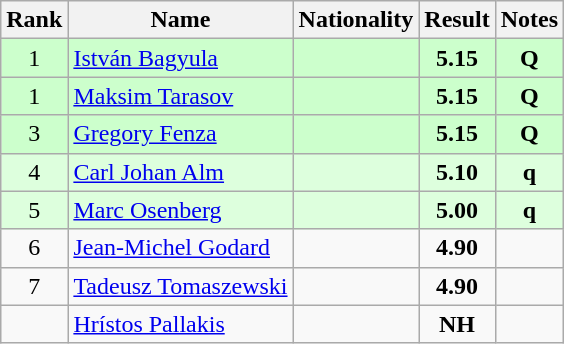<table class="wikitable sortable" style="text-align:center">
<tr>
<th>Rank</th>
<th>Name</th>
<th>Nationality</th>
<th>Result</th>
<th>Notes</th>
</tr>
<tr bgcolor=ccffcc>
<td>1</td>
<td align=left><a href='#'>István Bagyula</a></td>
<td align=left></td>
<td><strong>5.15</strong></td>
<td><strong>Q</strong></td>
</tr>
<tr bgcolor=ccffcc>
<td>1</td>
<td align=left><a href='#'>Maksim Tarasov</a></td>
<td align=left></td>
<td><strong>5.15</strong></td>
<td><strong>Q</strong></td>
</tr>
<tr bgcolor=ccffcc>
<td>3</td>
<td align=left><a href='#'>Gregory Fenza</a></td>
<td align=left></td>
<td><strong>5.15</strong></td>
<td><strong>Q</strong></td>
</tr>
<tr bgcolor=ddffdd>
<td>4</td>
<td align=left><a href='#'>Carl Johan Alm</a></td>
<td align=left></td>
<td><strong>5.10</strong></td>
<td><strong>q</strong></td>
</tr>
<tr bgcolor=ddffdd>
<td>5</td>
<td align=left><a href='#'>Marc Osenberg</a></td>
<td align=left></td>
<td><strong>5.00</strong></td>
<td><strong>q</strong></td>
</tr>
<tr>
<td>6</td>
<td align=left><a href='#'>Jean-Michel Godard</a></td>
<td align=left></td>
<td><strong>4.90</strong></td>
<td></td>
</tr>
<tr>
<td>7</td>
<td align=left><a href='#'>Tadeusz Tomaszewski</a></td>
<td align=left></td>
<td><strong>4.90</strong></td>
<td></td>
</tr>
<tr>
<td></td>
<td align=left><a href='#'>Hrístos Pallakis</a></td>
<td align=left></td>
<td><strong>NH</strong></td>
<td></td>
</tr>
</table>
